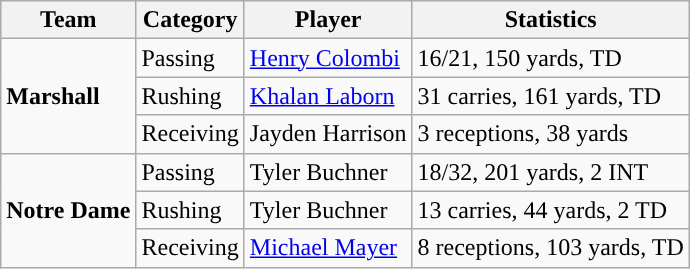<table class="wikitable" style="float: right;">
<tr>
<th>Team</th>
<th>Category</th>
<th>Player</th>
<th>Statistics</th>
</tr>
<tr>
<td rowspan=3><strong>Marshall</strong></td>
<td>Passing</td>
<td><a href='#'>Henry Colombi</a></td>
<td>16/21, 150 yards, TD</td>
</tr>
<tr>
<td>Rushing</td>
<td><a href='#'>Khalan Laborn</a></td>
<td>31 carries, 161 yards, TD</td>
</tr>
<tr>
<td>Receiving</td>
<td>Jayden Harrison</td>
<td>3 receptions, 38 yards</td>
</tr>
<tr>
<td rowspan=3><strong>Notre Dame</strong></td>
<td>Passing</td>
<td>Tyler Buchner</td>
<td>18/32, 201 yards, 2 INT</td>
</tr>
<tr>
<td>Rushing</td>
<td>Tyler Buchner</td>
<td>13 carries, 44 yards, 2 TD</td>
</tr>
<tr>
<td>Receiving</td>
<td><a href='#'>Michael Mayer</a></td>
<td>8 receptions, 103 yards, TD</td>
</tr>
</table>
